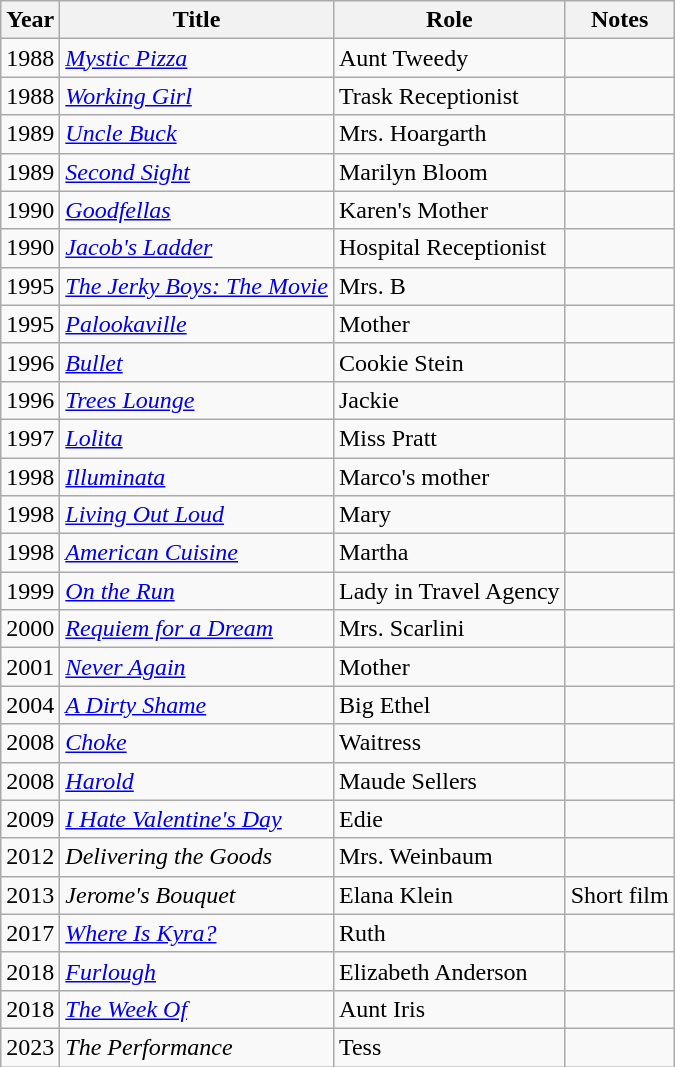<table class="wikitable sortable">
<tr>
<th>Year</th>
<th>Title</th>
<th>Role</th>
<th>Notes</th>
</tr>
<tr>
<td>1988</td>
<td><em><a href='#'>Mystic Pizza</a></em></td>
<td>Aunt Tweedy</td>
<td></td>
</tr>
<tr>
<td>1988</td>
<td><em><a href='#'>Working Girl</a></em></td>
<td>Trask Receptionist</td>
<td></td>
</tr>
<tr>
<td>1989</td>
<td><em><a href='#'>Uncle Buck</a></em></td>
<td>Mrs. Hoargarth</td>
<td></td>
</tr>
<tr>
<td>1989</td>
<td><a href='#'><em>Second Sight</em></a></td>
<td>Marilyn Bloom</td>
<td></td>
</tr>
<tr>
<td>1990</td>
<td><em><a href='#'>Goodfellas</a></em></td>
<td>Karen's Mother</td>
<td></td>
</tr>
<tr>
<td>1990</td>
<td><a href='#'><em>Jacob's Ladder</em></a></td>
<td>Hospital Receptionist</td>
<td></td>
</tr>
<tr>
<td>1995</td>
<td><em><a href='#'>The Jerky Boys: The Movie</a></em></td>
<td>Mrs. B</td>
<td></td>
</tr>
<tr>
<td>1995</td>
<td><a href='#'><em>Palookaville</em></a></td>
<td>Mother</td>
<td></td>
</tr>
<tr>
<td>1996</td>
<td><a href='#'><em>Bullet</em></a></td>
<td>Cookie Stein</td>
<td></td>
</tr>
<tr>
<td>1996</td>
<td><em><a href='#'>Trees Lounge</a></em></td>
<td>Jackie</td>
<td></td>
</tr>
<tr>
<td>1997</td>
<td><a href='#'><em>Lolita</em></a></td>
<td>Miss Pratt</td>
<td></td>
</tr>
<tr>
<td>1998</td>
<td><a href='#'><em>Illuminata</em></a></td>
<td>Marco's mother</td>
<td></td>
</tr>
<tr>
<td>1998</td>
<td><em><a href='#'>Living Out Loud</a></em></td>
<td>Mary</td>
<td></td>
</tr>
<tr>
<td>1998</td>
<td><a href='#'><em>American Cuisine</em></a></td>
<td>Martha</td>
<td></td>
</tr>
<tr>
<td>1999</td>
<td><a href='#'><em>On the Run</em></a></td>
<td>Lady in Travel Agency</td>
<td></td>
</tr>
<tr>
<td>2000</td>
<td><em><a href='#'>Requiem for a Dream</a></em></td>
<td>Mrs. Scarlini</td>
<td></td>
</tr>
<tr>
<td>2001</td>
<td><a href='#'><em>Never Again</em></a></td>
<td>Mother</td>
<td></td>
</tr>
<tr>
<td>2004</td>
<td><em><a href='#'>A Dirty Shame</a></em></td>
<td>Big Ethel</td>
<td></td>
</tr>
<tr>
<td>2008</td>
<td><a href='#'><em>Choke</em></a></td>
<td>Waitress</td>
<td></td>
</tr>
<tr>
<td>2008</td>
<td><a href='#'><em>Harold</em></a></td>
<td>Maude Sellers</td>
<td></td>
</tr>
<tr>
<td>2009</td>
<td><em><a href='#'>I Hate Valentine's Day</a></em></td>
<td>Edie</td>
<td></td>
</tr>
<tr>
<td>2012</td>
<td><em>Delivering the Goods</em></td>
<td>Mrs. Weinbaum</td>
<td></td>
</tr>
<tr>
<td>2013</td>
<td><em>Jerome's Bouquet</em></td>
<td>Elana Klein</td>
<td>Short film</td>
</tr>
<tr>
<td>2017</td>
<td><em><a href='#'>Where Is Kyra?</a></em></td>
<td>Ruth</td>
<td></td>
</tr>
<tr>
<td>2018</td>
<td><a href='#'><em>Furlough</em></a></td>
<td>Elizabeth Anderson</td>
<td></td>
</tr>
<tr>
<td>2018</td>
<td><em><a href='#'>The Week Of</a></em></td>
<td>Aunt Iris</td>
<td></td>
</tr>
<tr>
<td>2023</td>
<td><em>The Performance</em></td>
<td>Tess</td>
<td></td>
</tr>
</table>
